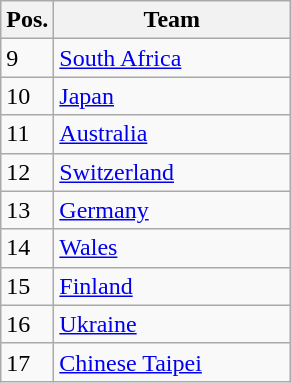<table class="wikitable">
<tr>
<th>Pos.</th>
<th width="150">Team</th>
</tr>
<tr>
<td>9</td>
<td> <a href='#'>South Africa</a></td>
</tr>
<tr>
<td>10</td>
<td> <a href='#'>Japan</a></td>
</tr>
<tr>
<td>11</td>
<td> <a href='#'>Australia</a></td>
</tr>
<tr>
<td>12</td>
<td> <a href='#'>Switzerland</a></td>
</tr>
<tr>
<td>13</td>
<td> <a href='#'>Germany</a></td>
</tr>
<tr>
<td>14</td>
<td> <a href='#'>Wales</a></td>
</tr>
<tr>
<td>15</td>
<td> <a href='#'>Finland</a></td>
</tr>
<tr>
<td>16</td>
<td> <a href='#'>Ukraine</a></td>
</tr>
<tr>
<td>17</td>
<td> <a href='#'>Chinese Taipei</a></td>
</tr>
</table>
